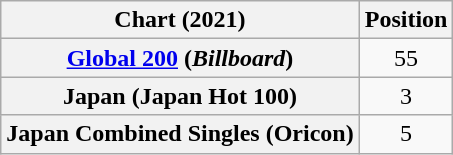<table class="wikitable sortable plainrowheaders" style="text-align:center">
<tr>
<th scope="col">Chart (2021)</th>
<th scope="col">Position</th>
</tr>
<tr>
<th scope="row"><a href='#'>Global 200</a> (<em>Billboard</em>)</th>
<td>55</td>
</tr>
<tr>
<th scope="row">Japan (Japan Hot 100)</th>
<td>3</td>
</tr>
<tr>
<th scope="row">Japan Combined Singles (Oricon)</th>
<td>5</td>
</tr>
</table>
